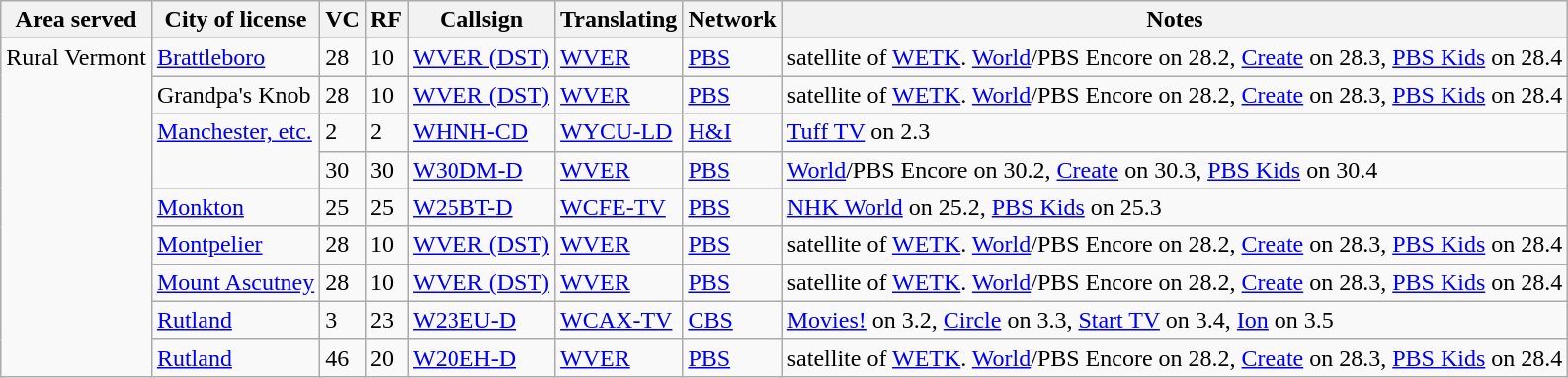<table class="sortable wikitable" style="margin: 1em 1em 1em 0; background: #f9f9f9;">
<tr>
<th>Area served</th>
<th>City of license</th>
<th>VC</th>
<th>RF</th>
<th>Callsign</th>
<th>Translating</th>
<th>Network</th>
<th class="unsortable">Notes</th>
</tr>
<tr style="vertical-align: top; text-align: left;">
<td colspan="1" rowspan="9">Rural Vermont</td>
<td><a href='#'>Brattleboro</a></td>
<td>28</td>
<td>10</td>
<td><a href='#'>WVER (DST)</a></td>
<td><a href='#'>WVER</a></td>
<td><a href='#'>PBS</a></td>
<td>satellite of <a href='#'>WETK</a>. <a href='#'>World</a>/PBS Encore on 28.2, <a href='#'>Create</a> on 28.3, <a href='#'>PBS Kids</a> on 28.4</td>
</tr>
<tr style="vertical-align: top; text-align: left;">
<td>Grandpa's Knob</td>
<td>28</td>
<td>10</td>
<td><a href='#'>WVER (DST)</a></td>
<td><a href='#'>WVER</a></td>
<td><a href='#'>PBS</a></td>
<td>satellite of <a href='#'>WETK</a>. <a href='#'>World</a>/PBS Encore on 28.2, <a href='#'>Create</a> on 28.3, <a href='#'>PBS Kids</a> on 28.4</td>
</tr>
<tr style="vertical-align: top; text-align: left;">
<td colspan="1" rowspan="2"><a href='#'>Manchester, etc.</a></td>
<td>2</td>
<td>2</td>
<td><a href='#'>WHNH-CD</a></td>
<td><a href='#'>WYCU-LD</a></td>
<td><a href='#'>H&I</a></td>
<td><a href='#'>Tuff TV</a> on 2.3</td>
</tr>
<tr style="vertical-align: top; text-align: left;">
<td>30</td>
<td>30</td>
<td><a href='#'>W30DM-D</a></td>
<td><a href='#'>WVER</a></td>
<td><a href='#'>PBS</a></td>
<td><a href='#'>World</a>/PBS Encore on 30.2, <a href='#'>Create</a> on 30.3, <a href='#'>PBS Kids</a> on 30.4</td>
</tr>
<tr style="vertical-align: top; text-align: left;">
<td><a href='#'>Monkton</a></td>
<td>25</td>
<td>25</td>
<td><a href='#'>W25BT-D</a></td>
<td><a href='#'>WCFE-TV</a></td>
<td><a href='#'>PBS</a></td>
<td><a href='#'>NHK World</a> on 25.2, <a href='#'>PBS Kids</a> on 25.3</td>
</tr>
<tr style="vertical-align: top; text-align: left;">
<td><a href='#'>Montpelier</a></td>
<td>28</td>
<td>10</td>
<td><a href='#'>WVER (DST)</a></td>
<td><a href='#'>WVER</a></td>
<td><a href='#'>PBS</a></td>
<td>satellite of <a href='#'>WETK</a>. <a href='#'>World</a>/PBS Encore on 28.2, <a href='#'>Create</a> on 28.3, <a href='#'>PBS Kids</a> on 28.4</td>
</tr>
<tr style="vertical-align: top; text-align: left;">
<td><a href='#'>Mount Ascutney</a></td>
<td>28</td>
<td>10</td>
<td><a href='#'>WVER (DST)</a></td>
<td><a href='#'>WVER</a></td>
<td><a href='#'>PBS</a></td>
<td>satellite of <a href='#'>WETK</a>. <a href='#'>World</a>/PBS Encore on 28.2, <a href='#'>Create</a> on 28.3, <a href='#'>PBS Kids</a> on 28.4</td>
</tr>
<tr style="vertical-align: top; text-align: left;">
<td><a href='#'>Rutland</a></td>
<td>3</td>
<td>23</td>
<td><a href='#'>W23EU-D</a></td>
<td><a href='#'>WCAX-TV</a></td>
<td><a href='#'>CBS</a></td>
<td><a href='#'>Movies!</a> on 3.2, <a href='#'>Circle</a> on 3.3, <a href='#'>Start TV</a> on 3.4, <a href='#'>Ion</a> on 3.5</td>
</tr>
<tr style="vertical-align: top; text-align: left;">
<td><a href='#'>Rutland</a></td>
<td>46</td>
<td>20</td>
<td><a href='#'>W20EH-D</a></td>
<td><a href='#'>WVER</a></td>
<td><a href='#'>PBS</a></td>
<td>satellite of <a href='#'>WETK</a>. <a href='#'>World</a>/PBS Encore on 28.2, <a href='#'>Create</a> on 28.3, <a href='#'>PBS Kids</a> on 28.4</td>
</tr>
</table>
